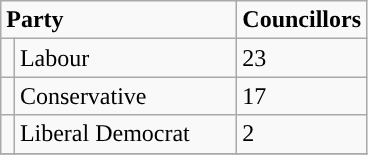<table class="wikitable">
<tr>
<td width="150" colspan=2><strong>Party</strong></td>
<td><strong>Councillors</strong></td>
</tr>
<tr>
<td style="color:inherit;background:"></td>
<td>Labour</td>
<td>23</td>
</tr>
<tr>
<td style="color:inherit;background:"></td>
<td>Conservative</td>
<td>17</td>
</tr>
<tr>
<td style="color:inherit;background:"></td>
<td>Liberal Democrat</td>
<td>2</td>
</tr>
<tr>
</tr>
</table>
